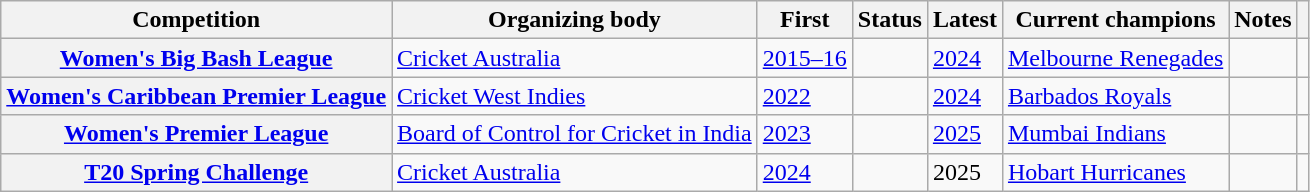<table class="wikitable sortable plainrowheaders">
<tr>
<th scope="col">Competition</th>
<th scope="col">Organizing body</th>
<th scope="col">First</th>
<th scope="col">Status</th>
<th scope="col">Latest</th>
<th scope="col">Current champions</th>
<th scope="col">Notes</th>
<th scope="col" class="unsortable"></th>
</tr>
<tr>
<th scope="row"><a href='#'>Women's Big Bash League</a></th>
<td><a href='#'>Cricket Australia</a></td>
<td><a href='#'>2015–16</a></td>
<td></td>
<td><a href='#'>2024</a></td>
<td><a href='#'>Melbourne Renegades</a></td>
<td></td>
<td></td>
</tr>
<tr>
<th scope="row"><a href='#'>Women's Caribbean Premier League</a></th>
<td><a href='#'>Cricket West Indies</a></td>
<td><a href='#'>2022</a></td>
<td></td>
<td><a href='#'>2024</a></td>
<td><a href='#'>Barbados Royals</a></td>
<td></td>
<td></td>
</tr>
<tr>
<th scope="row"><a href='#'>Women's Premier League</a></th>
<td><a href='#'>Board of Control for Cricket in India</a></td>
<td><a href='#'>2023</a></td>
<td></td>
<td><a href='#'>2025</a></td>
<td><a href='#'>Mumbai Indians</a></td>
<td></td>
<td></td>
</tr>
<tr>
<th scope="row"><a href='#'>T20 Spring Challenge</a></th>
<td><a href='#'>Cricket Australia</a></td>
<td><a href='#'>2024</a></td>
<td></td>
<td>2025</td>
<td><a href='#'>Hobart Hurricanes</a></td>
<td></td>
<td></td>
</tr>
</table>
